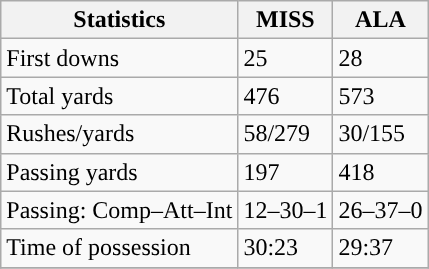<table class="wikitable" style="float: left;">
<tr>
<th>Statistics</th>
<th>MISS</th>
<th>ALA</th>
</tr>
<tr>
<td>First downs</td>
<td>25</td>
<td>28</td>
</tr>
<tr>
<td>Total yards</td>
<td>476</td>
<td>573</td>
</tr>
<tr>
<td>Rushes/yards</td>
<td>58/279</td>
<td>30/155</td>
</tr>
<tr>
<td>Passing yards</td>
<td>197</td>
<td>418</td>
</tr>
<tr>
<td>Passing: Comp–Att–Int</td>
<td>12–30–1</td>
<td>26–37–0</td>
</tr>
<tr>
<td>Time of possession</td>
<td>30:23</td>
<td>29:37</td>
</tr>
<tr>
</tr>
</table>
